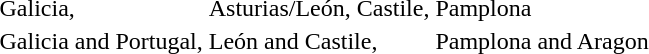<table>
<tr>
<td> Galicia,</td>
<td> Asturias/León,</td>
<td> Castile,</td>
<td> Pamplona</td>
</tr>
<tr>
<td> Galicia and Portugal,</td>
<td colspan=2> León and Castile,</td>
<td> Pamplona and Aragon</td>
</tr>
</table>
